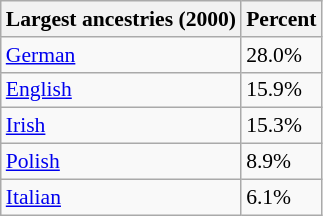<table class="wikitable sortable collapsible" style="font-size: 90%;">
<tr>
<th>Largest ancestries (2000)</th>
<th>Percent</th>
</tr>
<tr>
<td><a href='#'>German</a> </td>
<td>28.0%</td>
</tr>
<tr>
<td><a href='#'>English</a> </td>
<td>15.9%</td>
</tr>
<tr>
<td><a href='#'>Irish</a> </td>
<td>15.3%</td>
</tr>
<tr>
<td><a href='#'>Polish</a> </td>
<td>8.9%</td>
</tr>
<tr>
<td><a href='#'>Italian</a> </td>
<td>6.1%</td>
</tr>
</table>
